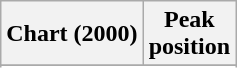<table class="wikitable sortable plainrowheaders">
<tr>
<th scope="col">Chart (2000)</th>
<th scope="col">Peak<br>position</th>
</tr>
<tr>
</tr>
<tr>
</tr>
</table>
